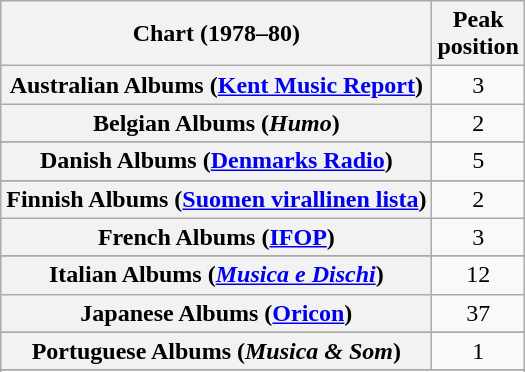<table class="wikitable sortable plainrowheaders" style="text-align:center">
<tr>
<th scope="col">Chart (1978–80)</th>
<th scope="col">Peak<br>position</th>
</tr>
<tr>
<th scope="row">Australian Albums (<a href='#'>Kent Music Report</a>)</th>
<td>3</td>
</tr>
<tr>
<th scope="row">Belgian Albums (<em>Humo</em>)</th>
<td>2</td>
</tr>
<tr>
</tr>
<tr>
<th scope="row">Danish Albums (<a href='#'>Denmarks Radio</a>)</th>
<td>5</td>
</tr>
<tr>
</tr>
<tr>
<th scope="row">Finnish Albums (<a href='#'>Suomen virallinen lista</a>)</th>
<td>2</td>
</tr>
<tr>
<th scope="row">French Albums (<a href='#'>IFOP</a>)</th>
<td>3</td>
</tr>
<tr>
</tr>
<tr>
<th scope="row">Italian Albums (<em><a href='#'>Musica e Dischi</a></em>)</th>
<td>12</td>
</tr>
<tr>
<th scope="row">Japanese Albums (<a href='#'>Oricon</a>)</th>
<td>37</td>
</tr>
<tr>
</tr>
<tr>
</tr>
<tr>
<th scope="row">Portuguese Albums (<em>Musica & Som</em>)</th>
<td>1</td>
</tr>
<tr>
</tr>
<tr>
</tr>
</table>
